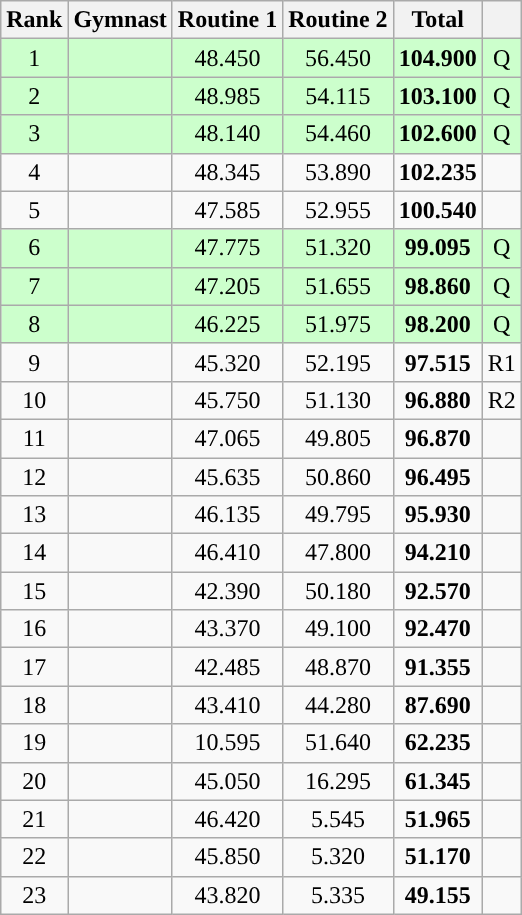<table class="wikitable sortable" style="text-align:center">
<tr>
<th>Rank</th>
<th>Gymnast</th>
<th>Routine 1</th>
<th>Routine 2</th>
<th>Total</th>
<th></th>
</tr>
<tr bgcolor=ccffcc>
<td>1</td>
<td align=left></td>
<td>48.450</td>
<td>56.450</td>
<td><strong>104.900</strong></td>
<td>Q</td>
</tr>
<tr bgcolor=ccffcc>
<td>2</td>
<td align=left></td>
<td>48.985</td>
<td>54.115</td>
<td><strong>103.100</strong></td>
<td>Q</td>
</tr>
<tr bgcolor=ccffcc>
<td>3</td>
<td align=left></td>
<td>48.140</td>
<td>54.460</td>
<td><strong>102.600</strong></td>
<td>Q</td>
</tr>
<tr>
<td>4</td>
<td align=left></td>
<td>48.345</td>
<td>53.890</td>
<td><strong>102.235</strong></td>
<td></td>
</tr>
<tr>
<td>5</td>
<td align=left></td>
<td>47.585</td>
<td>52.955</td>
<td><strong>100.540</strong></td>
<td></td>
</tr>
<tr bgcolor=ccffcc>
<td>6</td>
<td align=left></td>
<td>47.775</td>
<td>51.320</td>
<td><strong>99.095</strong></td>
<td>Q</td>
</tr>
<tr bgcolor=ccffcc>
<td>7</td>
<td align=left></td>
<td>47.205</td>
<td>51.655</td>
<td><strong>98.860</strong></td>
<td>Q</td>
</tr>
<tr bgcolor=ccffcc>
<td>8</td>
<td align=left></td>
<td>46.225</td>
<td>51.975</td>
<td><strong>98.200</strong></td>
<td>Q</td>
</tr>
<tr>
<td>9</td>
<td align=left></td>
<td>45.320</td>
<td>52.195</td>
<td><strong>97.515</strong></td>
<td>R1</td>
</tr>
<tr>
<td>10</td>
<td align=left></td>
<td>45.750</td>
<td>51.130</td>
<td><strong>96.880</strong></td>
<td>R2</td>
</tr>
<tr>
<td>11</td>
<td align=left></td>
<td>47.065</td>
<td>49.805</td>
<td><strong>96.870</strong></td>
<td></td>
</tr>
<tr>
<td>12</td>
<td align=left></td>
<td>45.635</td>
<td>50.860</td>
<td><strong>96.495</strong></td>
<td></td>
</tr>
<tr>
<td>13</td>
<td align=left></td>
<td>46.135</td>
<td>49.795</td>
<td><strong>95.930</strong></td>
<td></td>
</tr>
<tr>
<td>14</td>
<td align=left></td>
<td>46.410</td>
<td>47.800</td>
<td><strong>94.210</strong></td>
<td></td>
</tr>
<tr>
<td>15</td>
<td align=left></td>
<td>42.390</td>
<td>50.180</td>
<td><strong>92.570</strong></td>
<td></td>
</tr>
<tr>
<td>16</td>
<td align=left></td>
<td>43.370</td>
<td>49.100</td>
<td><strong>92.470</strong></td>
<td></td>
</tr>
<tr>
<td>17</td>
<td align=left></td>
<td>42.485</td>
<td>48.870</td>
<td><strong>91.355</strong></td>
<td></td>
</tr>
<tr>
<td>18</td>
<td align=left></td>
<td>43.410</td>
<td>44.280</td>
<td><strong>87.690</strong></td>
<td></td>
</tr>
<tr>
<td>19</td>
<td align=left></td>
<td>10.595</td>
<td>51.640</td>
<td><strong>62.235</strong></td>
<td></td>
</tr>
<tr>
<td>20</td>
<td align=left></td>
<td>45.050</td>
<td>16.295</td>
<td><strong>61.345</strong></td>
<td></td>
</tr>
<tr>
<td>21</td>
<td align=left></td>
<td>46.420</td>
<td>5.545</td>
<td><strong>51.965</strong></td>
<td></td>
</tr>
<tr>
<td>22</td>
<td align=left></td>
<td>45.850</td>
<td>5.320</td>
<td><strong>51.170</strong></td>
<td></td>
</tr>
<tr>
<td>23</td>
<td align=left></td>
<td>43.820</td>
<td>5.335</td>
<td><strong>49.155</strong></td>
<td></td>
</tr>
</table>
